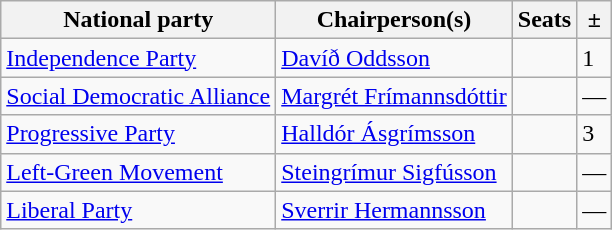<table class="wikitable">
<tr>
<th>National party</th>
<th>Chairperson(s)</th>
<th>Seats</th>
<th>±</th>
</tr>
<tr>
<td> <a href='#'>Independence Party</a></td>
<td><a href='#'>Davíð Oddsson</a></td>
<td></td>
<td> 1</td>
</tr>
<tr>
<td> <a href='#'>Social Democratic Alliance</a></td>
<td><a href='#'>Margrét Frímannsdóttir</a></td>
<td></td>
<td>—</td>
</tr>
<tr>
<td> <a href='#'>Progressive Party</a></td>
<td><a href='#'>Halldór Ásgrímsson</a></td>
<td></td>
<td> 3</td>
</tr>
<tr>
<td> <a href='#'>Left-Green Movement</a></td>
<td><a href='#'>Steingrímur Sigfússon</a></td>
<td></td>
<td>—</td>
</tr>
<tr>
<td> <a href='#'>Liberal Party</a></td>
<td><a href='#'>Sverrir Hermannsson</a></td>
<td></td>
<td>—</td>
</tr>
</table>
